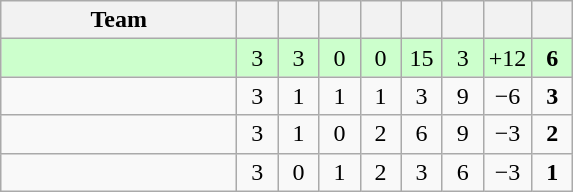<table class="wikitable" style="text-align:center;">
<tr>
<th width=150>Team</th>
<th width=20></th>
<th width=20></th>
<th width=20></th>
<th width=20></th>
<th width=20></th>
<th width=20></th>
<th width=20></th>
<th width=20></th>
</tr>
<tr bgcolor="#ccffcc">
<td align=left></td>
<td>3</td>
<td>3</td>
<td>0</td>
<td>0</td>
<td>15</td>
<td>3</td>
<td>+12</td>
<td><strong>6</strong></td>
</tr>
<tr>
<td align=left></td>
<td>3</td>
<td>1</td>
<td>1</td>
<td>1</td>
<td>3</td>
<td>9</td>
<td>−6</td>
<td><strong>3</strong></td>
</tr>
<tr>
<td align=left></td>
<td>3</td>
<td>1</td>
<td>0</td>
<td>2</td>
<td>6</td>
<td>9</td>
<td>−3</td>
<td><strong>2</strong></td>
</tr>
<tr>
<td align=left></td>
<td>3</td>
<td>0</td>
<td>1</td>
<td>2</td>
<td>3</td>
<td>6</td>
<td>−3</td>
<td><strong>1</strong></td>
</tr>
</table>
